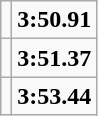<table class="wikitable">
<tr>
<td></td>
<td align=center><strong>3:50.91</strong></td>
</tr>
<tr>
<td></td>
<td align=center><strong>3:51.37</strong></td>
</tr>
<tr>
<td></td>
<td align=center><strong>3:53.44</strong></td>
</tr>
</table>
